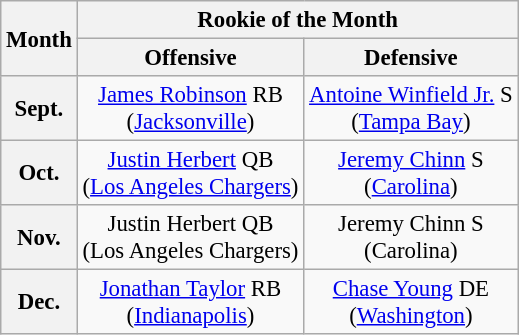<table class="wikitable" style="font-size: 95%; text-align: center;">
<tr>
<th rowspan=2>Month</th>
<th colspan=2>Rookie of the Month</th>
</tr>
<tr>
<th>Offensive</th>
<th>Defensive</th>
</tr>
<tr>
<th>Sept.</th>
<td><a href='#'>James Robinson</a> RB<br>(<a href='#'>Jacksonville</a>)</td>
<td><a href='#'>Antoine Winfield Jr.</a> S<br>(<a href='#'>Tampa Bay</a>)</td>
</tr>
<tr>
<th>Oct.</th>
<td><a href='#'>Justin Herbert</a> QB<br>(<a href='#'>Los Angeles Chargers</a>)</td>
<td><a href='#'>Jeremy Chinn</a> S<br>(<a href='#'>Carolina</a>)</td>
</tr>
<tr>
<th>Nov.</th>
<td>Justin Herbert QB<br>(Los Angeles Chargers)</td>
<td>Jeremy Chinn S<br>(Carolina)</td>
</tr>
<tr>
<th>Dec.</th>
<td><a href='#'>Jonathan Taylor</a> RB<br>(<a href='#'>Indianapolis</a>)</td>
<td><a href='#'>Chase Young</a> DE<br>(<a href='#'>Washington</a>)</td>
</tr>
</table>
